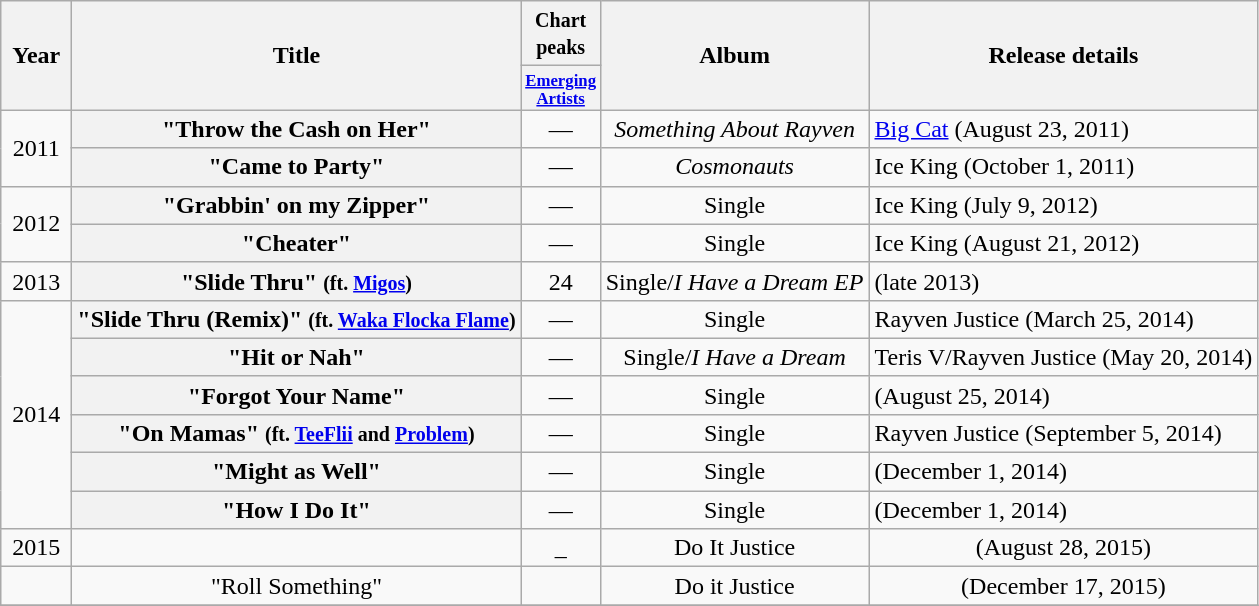<table class="wikitable plainrowheaders" style="text-align:center;">
<tr>
<th scope="col" rowspan="2" style="width:2.5em;">Year</th>
<th scope="col" rowspan="2">Title</th>
<th scope="col" colspan="1"><small>Chart peaks</small></th>
<th scope="col" rowspan="2">Album</th>
<th scope="col" rowspan="2">Release details</th>
</tr>
<tr>
<th style="width:2em;font-size:70%;"><a href='#'>Emerging<br>Artists</a></th>
</tr>
<tr>
<td rowspan="2">2011</td>
<th scope="row">"Throw the Cash on Her"</th>
<td>—</td>
<td><em>Something About Rayven</em></td>
<td align=left><a href='#'>Big Cat</a> (August 23, 2011)</td>
</tr>
<tr>
<th scope="row">"Came to Party"</th>
<td>—</td>
<td><em>Cosmonauts</em></td>
<td align=left>Ice King (October 1, 2011)</td>
</tr>
<tr>
<td rowspan="2">2012</td>
<th scope="row">"Grabbin' on my Zipper"</th>
<td>—</td>
<td>Single</td>
<td align=left>Ice King (July 9, 2012)</td>
</tr>
<tr>
<th scope="row">"Cheater"</th>
<td>—</td>
<td>Single</td>
<td align=left>Ice King (August 21, 2012)</td>
</tr>
<tr>
<td rowspan="1">2013</td>
<th scope="row">"Slide Thru" <small>(ft. <a href='#'>Migos</a>)</small></th>
<td>24</td>
<td>Single/<em>I Have a Dream EP</em></td>
<td align=left>(late 2013)</td>
</tr>
<tr>
<td rowspan="6">2014</td>
<th scope="row">"Slide Thru (Remix)" <small>(ft. <a href='#'>Waka Flocka Flame</a>)</small></th>
<td>—</td>
<td>Single</td>
<td align=left>Rayven Justice (March 25, 2014)</td>
</tr>
<tr>
<th scope="row">"Hit or Nah"</th>
<td>—</td>
<td>Single/<em>I Have a Dream</em></td>
<td align=left>Teris V/Rayven Justice (May 20, 2014)</td>
</tr>
<tr>
<th scope="row">"Forgot Your Name"</th>
<td>—</td>
<td>Single</td>
<td align=left>(August 25, 2014)</td>
</tr>
<tr>
<th scope="row">"On Mamas" <small>(ft. <a href='#'>TeeFlii</a> and <a href='#'>Problem</a>)</small></th>
<td>—</td>
<td>Single</td>
<td align=left>Rayven Justice (September 5, 2014)</td>
</tr>
<tr>
<th scope="row">"Might as Well"</th>
<td>—</td>
<td>Single</td>
<td align=left>(December 1, 2014)</td>
</tr>
<tr>
<th scope="row">"How I Do It"</th>
<td>—</td>
<td>Single</td>
<td align=left>(December 1, 2014)</td>
</tr>
<tr>
<td>2015</td>
<td></td>
<td>_</td>
<td>Do It Justice</td>
<td>(August 28, 2015)</td>
</tr>
<tr>
<td></td>
<td>"Roll Something"</td>
<td></td>
<td>Do it Justice</td>
<td>(December 17, 2015)</td>
</tr>
<tr>
</tr>
</table>
